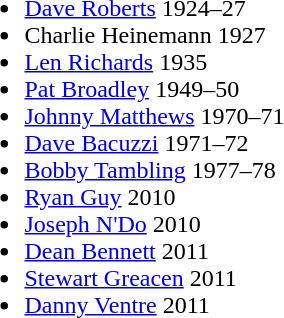<table>
<tr style="vertical-align:top">
<td><br><ul><li> <a href='#'>Dave Roberts</a> 1924–27</li><li> Charlie Heinemann 1927</li><li> <a href='#'>Len Richards</a> 1935</li><li> <a href='#'>Pat Broadley</a>  1949–50</li><li> <a href='#'>Johnny Matthews</a>  1970–71</li><li> <a href='#'>Dave Bacuzzi</a>  1971–72</li><li> <a href='#'>Bobby Tambling</a> 1977–78</li><li> <a href='#'>Ryan Guy</a>  2010</li><li> <a href='#'>Joseph N'Do</a>  2010</li><li> <a href='#'>Dean Bennett</a>  2011</li><li> <a href='#'>Stewart Greacen</a>  2011</li><li> <a href='#'>Danny Ventre</a>  2011</li></ul></td>
</tr>
</table>
